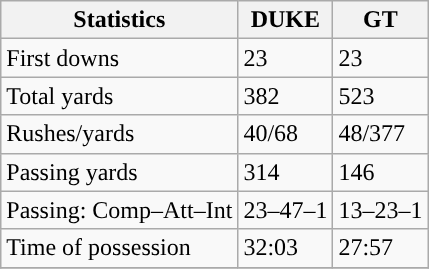<table class="wikitable" style="float: left;">
<tr>
<th>Statistics</th>
<th>DUKE</th>
<th>GT</th>
</tr>
<tr>
<td>First downs</td>
<td>23</td>
<td>23</td>
</tr>
<tr>
<td>Total yards</td>
<td>382</td>
<td>523</td>
</tr>
<tr>
<td>Rushes/yards</td>
<td>40/68</td>
<td>48/377</td>
</tr>
<tr>
<td>Passing yards</td>
<td>314</td>
<td>146</td>
</tr>
<tr>
<td>Passing: Comp–Att–Int</td>
<td>23–47–1</td>
<td>13–23–1</td>
</tr>
<tr>
<td>Time of possession</td>
<td>32:03</td>
<td>27:57</td>
</tr>
<tr>
</tr>
</table>
